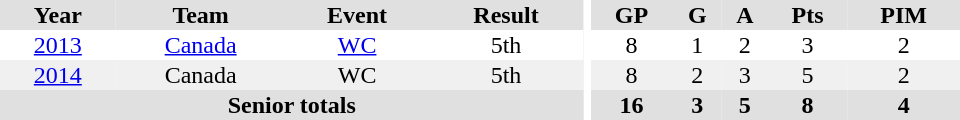<table border="0" cellpadding="1" cellspacing="0" ID="Table3" style="text-align:center; width:40em">
<tr ALIGN="centre" bgcolor="#e0e0e0">
<th>Year</th>
<th>Team</th>
<th>Event</th>
<th>Result</th>
<th rowspan="99" bgcolor="#ffffff"></th>
<th>GP</th>
<th>G</th>
<th>A</th>
<th>Pts</th>
<th>PIM</th>
</tr>
<tr>
<td><a href='#'>2013</a></td>
<td><a href='#'>Canada</a></td>
<td><a href='#'>WC</a></td>
<td>5th</td>
<td>8</td>
<td>1</td>
<td>2</td>
<td>3</td>
<td>2</td>
</tr>
<tr bgcolor="#f0f0f0">
<td><a href='#'>2014</a></td>
<td>Canada</td>
<td>WC</td>
<td>5th</td>
<td>8</td>
<td>2</td>
<td>3</td>
<td>5</td>
<td>2</td>
</tr>
<tr bgcolor="#e0e0e0">
<th colspan="4">Senior totals</th>
<th>16</th>
<th>3</th>
<th>5</th>
<th>8</th>
<th>4</th>
</tr>
</table>
